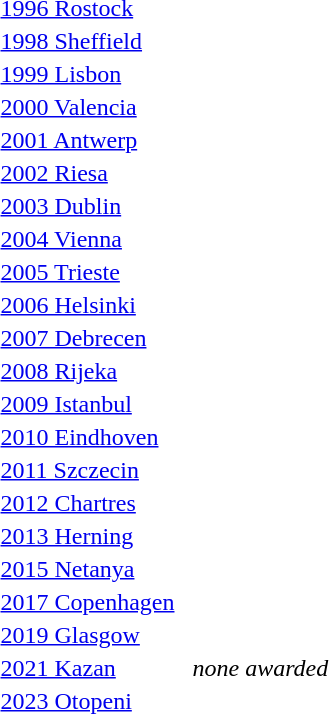<table>
<tr>
<td><a href='#'>1996 Rostock</a></td>
<td></td>
<td></td>
<td></td>
</tr>
<tr>
<td><a href='#'>1998 Sheffield</a></td>
<td></td>
<td></td>
<td></td>
</tr>
<tr>
<td><a href='#'>1999 Lisbon</a></td>
<td></td>
<td></td>
<td></td>
</tr>
<tr>
<td><a href='#'>2000 Valencia</a></td>
<td></td>
<td></td>
<td></td>
</tr>
<tr>
<td><a href='#'>2001 Antwerp</a></td>
<td></td>
<td></td>
<td></td>
</tr>
<tr>
<td><a href='#'>2002 Riesa</a></td>
<td></td>
<td></td>
<td></td>
</tr>
<tr>
<td><a href='#'>2003 Dublin</a></td>
<td></td>
<td></td>
<td></td>
</tr>
<tr>
<td><a href='#'>2004 Vienna</a></td>
<td></td>
<td></td>
<td></td>
</tr>
<tr>
<td><a href='#'>2005 Trieste</a></td>
<td></td>
<td></td>
<td></td>
</tr>
<tr>
<td><a href='#'>2006 Helsinki</a></td>
<td></td>
<td></td>
<td></td>
</tr>
<tr>
<td><a href='#'>2007 Debrecen</a></td>
<td></td>
<td></td>
<td></td>
</tr>
<tr>
<td><a href='#'>2008 Rijeka</a></td>
<td></td>
<td></td>
<td></td>
</tr>
<tr>
<td><a href='#'>2009 Istanbul</a></td>
<td></td>
<td></td>
<td></td>
</tr>
<tr>
<td><a href='#'>2010 Eindhoven</a></td>
<td></td>
<td></td>
<td></td>
</tr>
<tr>
<td><a href='#'>2011 Szczecin</a></td>
<td></td>
<td></td>
<td></td>
</tr>
<tr>
<td><a href='#'>2012 Chartres</a></td>
<td></td>
<td></td>
<td></td>
</tr>
<tr>
<td><a href='#'>2013 Herning</a></td>
<td></td>
<td></td>
<td></td>
</tr>
<tr>
<td><a href='#'>2015 Netanya</a></td>
<td></td>
<td></td>
<td></td>
</tr>
<tr>
<td><a href='#'>2017 Copenhagen</a></td>
<td></td>
<td></td>
<td></td>
</tr>
<tr>
<td><a href='#'>2019 Glasgow</a></td>
<td></td>
<td></td>
<td></td>
</tr>
<tr>
<td rowspan=2><a href='#'>2021 Kazan</a></td>
<td rowspan=2></td>
<td></td>
<td rowspan=2><em>none awarded</em></td>
</tr>
<tr>
<td></td>
</tr>
<tr>
<td><a href='#'>2023 Otopeni</a></td>
<td></td>
<td></td>
<td></td>
</tr>
</table>
